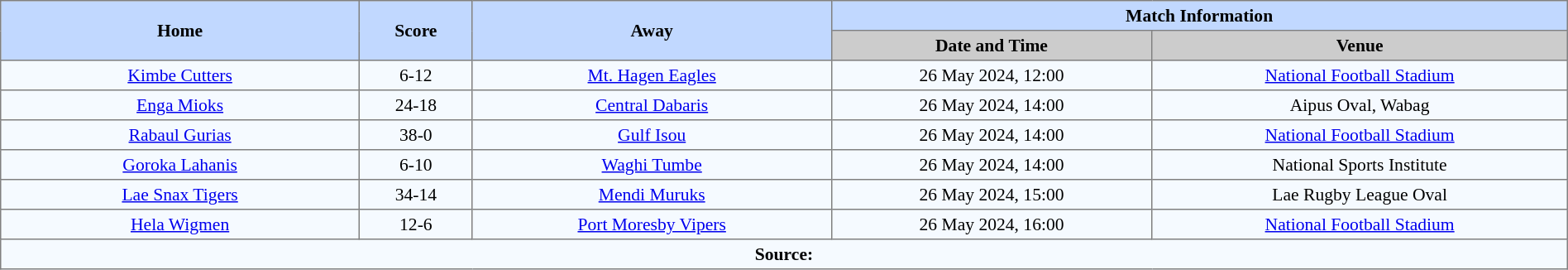<table border=1 style="border-collapse:collapse; font-size:90%; text-align:center;" cellpadding=3 cellspacing=0 width=100%>
<tr style="background:#C1D8ff;">
<th rowspan="2" width="19%">Home</th>
<th rowspan="2" width="6%">Score</th>
<th rowspan="2" width="19%">Away</th>
<th colspan="4">Match Information</th>
</tr>
<tr bgcolor="#CCCCCC">
<th width="17%">Date and Time</th>
<th width="22%">Venue</th>
</tr>
<tr bgcolor="#F5FAFF">
<td> <a href='#'>Kimbe Cutters</a></td>
<td>6-12</td>
<td><a href='#'>Mt. Hagen Eagles</a></td>
<td>26 May 2024, 12:00</td>
<td><a href='#'>National Football Stadium</a></td>
</tr>
<tr bgcolor="#F5FAFF">
<td><a href='#'>Enga Mioks</a></td>
<td>24-18</td>
<td> <a href='#'>Central Dabaris</a></td>
<td>26 May 2024, 14:00</td>
<td>Aipus Oval, Wabag</td>
</tr>
<tr bgcolor="#F5FAFF">
<td><a href='#'>Rabaul Gurias</a></td>
<td>38-0</td>
<td> <a href='#'>Gulf Isou</a></td>
<td>26 May 2024, 14:00</td>
<td><a href='#'>National Football Stadium</a></td>
</tr>
<tr bgcolor="#F5FAFF">
<td><a href='#'>Goroka Lahanis</a></td>
<td>6-10</td>
<td><a href='#'>Waghi Tumbe</a></td>
<td>26 May 2024, 14:00</td>
<td>National Sports Institute</td>
</tr>
<tr bgcolor="#F5FAFF">
<td> <a href='#'>Lae Snax Tigers</a></td>
<td>34-14</td>
<td><a href='#'>Mendi Muruks</a></td>
<td>26 May 2024, 15:00</td>
<td>Lae Rugby League Oval</td>
</tr>
<tr bgcolor="#F5FAFF">
<td><a href='#'>Hela Wigmen</a></td>
<td>12-6</td>
<td> <a href='#'>Port Moresby Vipers</a></td>
<td>26 May 2024, 16:00</td>
<td><a href='#'>National Football Stadium</a></td>
</tr>
<tr bgcolor="#F5FAFF">
<th colspan="7">Source:</th>
</tr>
</table>
